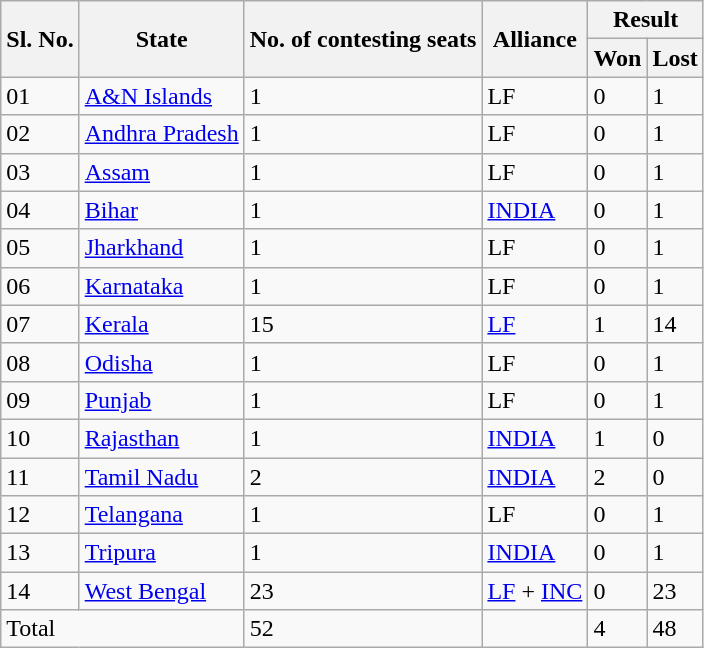<table class="wikitable sortable">
<tr>
<th rowspan="2">Sl. No.</th>
<th rowspan="2">State</th>
<th rowspan="2">No. of contesting seats</th>
<th rowspan="2">Alliance</th>
<th colspan="2">Result</th>
</tr>
<tr>
<th align="center">Won</th>
<th>Lost</th>
</tr>
<tr>
<td>01</td>
<td><a href='#'>A&N Islands</a></td>
<td>1</td>
<td>LF</td>
<td>0</td>
<td>1</td>
</tr>
<tr>
<td>02</td>
<td><a href='#'>Andhra Pradesh</a></td>
<td>1</td>
<td>LF</td>
<td>0</td>
<td>1</td>
</tr>
<tr>
<td>03</td>
<td><a href='#'>Assam</a></td>
<td>1</td>
<td>LF</td>
<td>0</td>
<td>1</td>
</tr>
<tr>
<td>04</td>
<td><a href='#'>Bihar</a></td>
<td>1</td>
<td><a href='#'>INDIA</a></td>
<td>0</td>
<td>1</td>
</tr>
<tr>
<td>05</td>
<td><a href='#'>Jharkhand</a></td>
<td>1</td>
<td>LF</td>
<td>0</td>
<td>1</td>
</tr>
<tr>
<td>06</td>
<td><a href='#'>Karnataka</a></td>
<td>1</td>
<td>LF</td>
<td>0</td>
<td>1</td>
</tr>
<tr>
<td>07</td>
<td><a href='#'>Kerala</a></td>
<td>15</td>
<td><a href='#'>LF</a></td>
<td>1</td>
<td>14</td>
</tr>
<tr>
<td>08</td>
<td><a href='#'>Odisha</a></td>
<td>1</td>
<td>LF</td>
<td>0</td>
<td>1</td>
</tr>
<tr>
<td>09</td>
<td><a href='#'>Punjab</a></td>
<td>1</td>
<td>LF</td>
<td>0</td>
<td>1</td>
</tr>
<tr>
<td>10</td>
<td><a href='#'>Rajasthan</a></td>
<td>1</td>
<td><a href='#'>INDIA</a></td>
<td>1</td>
<td>0</td>
</tr>
<tr>
<td>11</td>
<td><a href='#'>Tamil Nadu</a></td>
<td>2</td>
<td><a href='#'>INDIA</a></td>
<td>2</td>
<td>0</td>
</tr>
<tr>
<td>12</td>
<td><a href='#'>Telangana</a></td>
<td>1</td>
<td>LF</td>
<td>0</td>
<td>1</td>
</tr>
<tr>
<td>13</td>
<td><a href='#'>Tripura</a></td>
<td>1</td>
<td><a href='#'>INDIA</a></td>
<td>0</td>
<td>1</td>
</tr>
<tr>
<td>14</td>
<td><a href='#'>West Bengal</a></td>
<td>23</td>
<td><a href='#'>LF</a> + <a href='#'>INC</a></td>
<td>0</td>
<td>23</td>
</tr>
<tr>
<td colspan="2">Total</td>
<td>52</td>
<td></td>
<td>4</td>
<td>48</td>
</tr>
</table>
